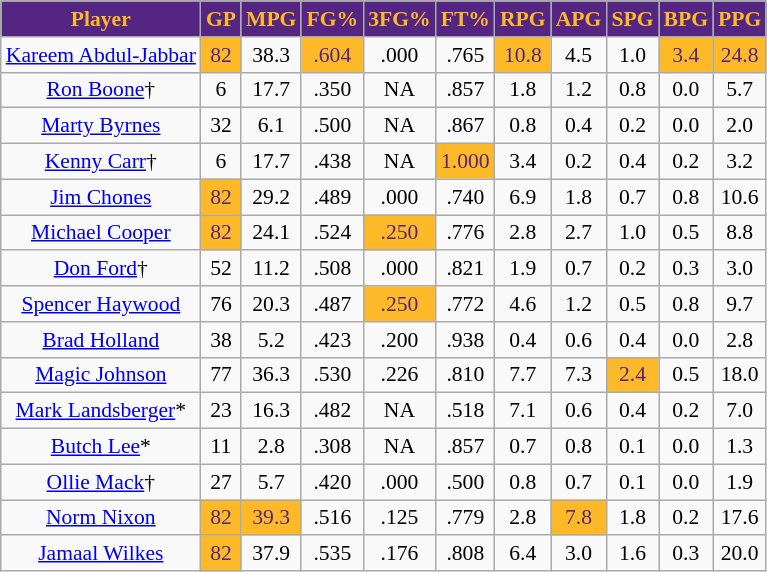<table class="wikitable sortable" style="font-size:90%; text-align:center; white-space:nowrap;">
<tr>
<th style="background:#552583; color:#FDB927">Player</th>
<th style="background:#552583; color:#FDB927">GP</th>
<th style="background:#552583; color:#FDB927">MPG</th>
<th style="background:#552583; color:#FDB927">FG%</th>
<th style="background:#552583; color:#FDB927">3FG%</th>
<th style="background:#552583; color:#FDB927">FT%</th>
<th style="background:#552583; color:#FDB927">RPG</th>
<th style="background:#552583; color:#FDB927">APG</th>
<th style="background:#552583; color:#FDB927">SPG</th>
<th style="background:#552583; color:#FDB927">BPG</th>
<th style="background:#552583; color:#FDB927">PPG</th>
</tr>
<tr align="center">
<td><a href='#'>Kareem Abdul-Jabbar</a></td>
<td style="background:#FDB927;color:#552583;">82</td>
<td>38.3</td>
<td style="background:#FDB927;color:#552583;">.604</td>
<td>.000</td>
<td>.765</td>
<td style="background:#FDB927;color:#552583;">10.8</td>
<td>4.5</td>
<td>1.0</td>
<td style="background:#FDB927;color:#552583;">3.4</td>
<td style="background:#FDB927;color:#552583;">24.8</td>
</tr>
<tr align="center">
<td><a href='#'>Ron Boone</a>†</td>
<td>6</td>
<td>17.7</td>
<td>.350</td>
<td>NA</td>
<td>.857</td>
<td>1.8</td>
<td>1.2</td>
<td>0.8</td>
<td>0.0</td>
<td>5.7</td>
</tr>
<tr align="center">
<td><a href='#'>Marty Byrnes</a></td>
<td>32</td>
<td>6.1</td>
<td>.500</td>
<td>NA</td>
<td>.867</td>
<td>0.8</td>
<td>0.4</td>
<td>0.2</td>
<td>0.0</td>
<td>2.0</td>
</tr>
<tr align="center">
<td><a href='#'>Kenny Carr</a>†</td>
<td>6</td>
<td>17.7</td>
<td>.438</td>
<td>NA</td>
<td style="background:#FDB927;color:#552583;">1.000</td>
<td>3.4</td>
<td>0.2</td>
<td>0.4</td>
<td>0.2</td>
<td>3.2</td>
</tr>
<tr align="center">
<td><a href='#'>Jim Chones</a></td>
<td style="background:#FDB927;color:#552583;">82</td>
<td>29.2</td>
<td>.489</td>
<td>.000</td>
<td>.740</td>
<td>6.9</td>
<td>1.8</td>
<td>0.7</td>
<td>0.8</td>
<td>10.6</td>
</tr>
<tr align="center">
<td><a href='#'>Michael Cooper</a></td>
<td style="background:#FDB927;color:#552583;">82</td>
<td>24.1</td>
<td>.524</td>
<td style="background:#FDB927;color:#552583;">.250</td>
<td>.776</td>
<td>2.8</td>
<td>2.7</td>
<td>1.0</td>
<td>0.5</td>
<td>8.8</td>
</tr>
<tr align="center">
<td><a href='#'>Don Ford</a>†</td>
<td>52</td>
<td>11.2</td>
<td>.508</td>
<td>.000</td>
<td>.821</td>
<td>1.9</td>
<td>0.7</td>
<td>0.2</td>
<td>0.3</td>
<td>3.0</td>
</tr>
<tr align="center">
<td><a href='#'>Spencer Haywood</a></td>
<td>76</td>
<td>20.3</td>
<td>.487</td>
<td style="background:#FDB927;color:#552583;">.250</td>
<td>.772</td>
<td>4.6</td>
<td>1.2</td>
<td>0.5</td>
<td>0.8</td>
<td>9.7</td>
</tr>
<tr align="center">
<td><a href='#'>Brad Holland</a></td>
<td>38</td>
<td>5.2</td>
<td>.423</td>
<td>.200</td>
<td>.938</td>
<td>0.4</td>
<td>0.6</td>
<td>0.4</td>
<td>0.0</td>
<td>2.8</td>
</tr>
<tr align="center">
<td><a href='#'>Magic Johnson</a></td>
<td>77</td>
<td>36.3</td>
<td>.530</td>
<td>.226</td>
<td>.810</td>
<td>7.7</td>
<td>7.3</td>
<td style="background:#FDB927;color:#552583;">2.4</td>
<td>0.5</td>
<td>18.0</td>
</tr>
<tr align="center">
<td><a href='#'>Mark Landsberger</a>*</td>
<td>23</td>
<td>16.3</td>
<td>.482</td>
<td>NA</td>
<td>.518</td>
<td>7.1</td>
<td>0.6</td>
<td>0.4</td>
<td>0.2</td>
<td>7.0</td>
</tr>
<tr align="center">
<td><a href='#'>Butch Lee</a>*</td>
<td>11</td>
<td>2.8</td>
<td>.308</td>
<td>NA</td>
<td>.857</td>
<td>0.7</td>
<td>0.8</td>
<td>0.1</td>
<td>0.0</td>
<td>1.3</td>
</tr>
<tr align="center">
<td><a href='#'>Ollie Mack</a>†</td>
<td>27</td>
<td>5.7</td>
<td>.420</td>
<td>.000</td>
<td>.500</td>
<td>0.8</td>
<td>0.7</td>
<td>0.1</td>
<td>0.0</td>
<td>1.9</td>
</tr>
<tr align="center">
<td><a href='#'>Norm Nixon</a></td>
<td style="background:#FDB927;color:#552583;">82</td>
<td style="background:#FDB927;color:#552583;">39.3</td>
<td>.516</td>
<td>.125</td>
<td>.779</td>
<td>2.8</td>
<td style="background:#FDB927;color:#552583;">7.8</td>
<td>1.8</td>
<td>0.2</td>
<td>17.6</td>
</tr>
<tr align="center">
<td><a href='#'>Jamaal Wilkes</a></td>
<td style="background:#FDB927;color:#552583;">82</td>
<td>37.9</td>
<td>.535</td>
<td>.176</td>
<td>.808</td>
<td>6.4</td>
<td>3.0</td>
<td>1.6</td>
<td>0.3</td>
<td>20.0</td>
</tr>
</table>
